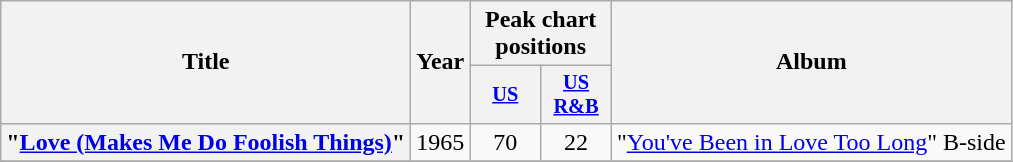<table class="wikitable plainrowheaders" style="text-align:center;">
<tr>
<th rowspan="2">Title</th>
<th rowspan="2">Year</th>
<th colspan="2">Peak chart positions</th>
<th rowspan="2">Album</th>
</tr>
<tr>
<th style="width:3em;font-size:85%"><a href='#'>US</a><br></th>
<th style="width:3em;font-size:85%"><a href='#'>US<br>R&B</a><br></th>
</tr>
<tr>
<th scope="row">"<a href='#'>Love (Makes Me Do Foolish Things)</a>"</th>
<td>1965</td>
<td>70</td>
<td>22</td>
<td>"<a href='#'>You've Been in Love Too Long</a>" B-side</td>
</tr>
<tr>
</tr>
</table>
